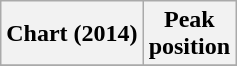<table class="wikitable plainrowheaders" style="text-align:center">
<tr>
<th scope="col">Chart (2014)</th>
<th scope="col">Peak<br>position</th>
</tr>
<tr>
</tr>
</table>
